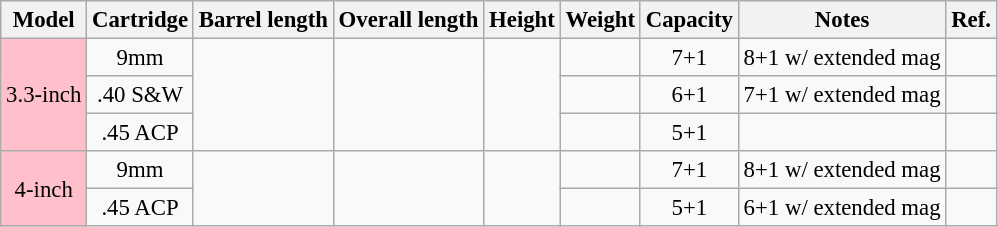<table class="wikitable" style="text-align:center; font-size: 95%;">
<tr>
<th>Model</th>
<th>Cartridge</th>
<th>Barrel length</th>
<th>Overall length</th>
<th>Height</th>
<th>Weight</th>
<th>Capacity</th>
<th>Notes</th>
<th>Ref.</th>
</tr>
<tr>
<td bgcolor=pink rowspan=3>3.3-inch</td>
<td>9mm</td>
<td rowspan=3></td>
<td rowspan=3></td>
<td rowspan=3></td>
<td></td>
<td>7+1</td>
<td>8+1 w/ extended mag</td>
<td></td>
</tr>
<tr>
<td>.40 S&W</td>
<td></td>
<td>6+1</td>
<td>7+1 w/ extended mag</td>
<td></td>
</tr>
<tr>
<td>.45 ACP</td>
<td></td>
<td>5+1</td>
<td> </td>
<td></td>
</tr>
<tr>
<td bgcolor=pink rowspan=2>4-inch</td>
<td>9mm</td>
<td rowspan=2></td>
<td rowspan=2></td>
<td rowspan=2></td>
<td></td>
<td>7+1</td>
<td>8+1 w/ extended mag</td>
<td></td>
</tr>
<tr>
<td>.45 ACP</td>
<td></td>
<td>5+1</td>
<td>6+1 w/ extended mag</td>
<td></td>
</tr>
</table>
